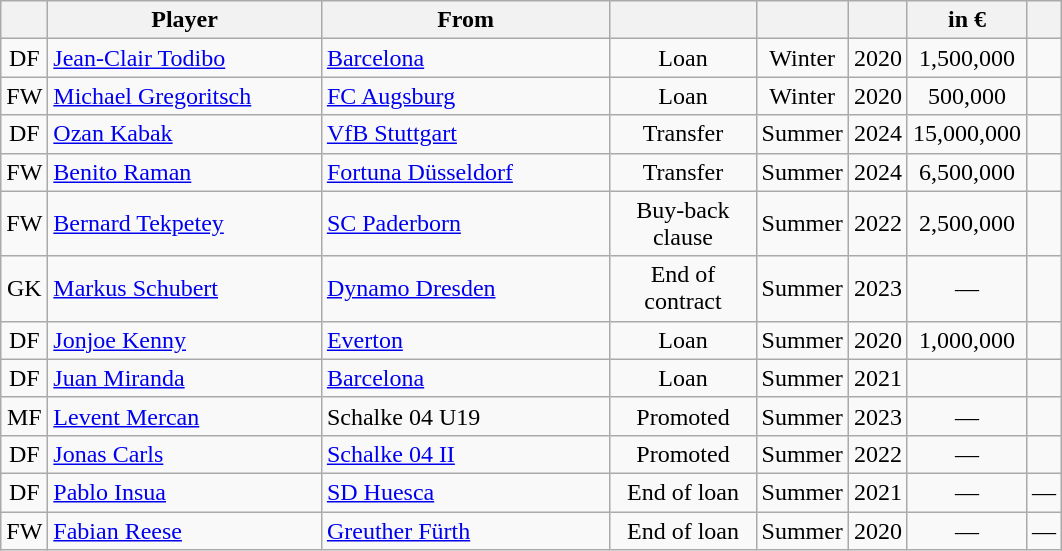<table class="wikitable sortable nowrap" style="text-align:center;">
<tr>
<th></th>
<th width=175>Player</th>
<th width=185>From</th>
<th width=90></th>
<th></th>
<th></th>
<th width=70> in €</th>
<th class="unsortable"></th>
</tr>
<tr>
<td>DF</td>
<td align="left"> <a href='#'>Jean-Clair Todibo</a></td>
<td align="left"> <a href='#'>Barcelona</a></td>
<td>Loan</td>
<td>Winter</td>
<td>2020</td>
<td>1,500,000</td>
<td></td>
</tr>
<tr>
<td>FW</td>
<td align="left"> <a href='#'>Michael Gregoritsch</a></td>
<td align="left"> <a href='#'>FC Augsburg</a></td>
<td>Loan</td>
<td>Winter</td>
<td>2020</td>
<td>500,000</td>
<td></td>
</tr>
<tr>
<td>DF</td>
<td align="left"> <a href='#'>Ozan Kabak</a></td>
<td align="left"> <a href='#'>VfB Stuttgart</a></td>
<td>Transfer</td>
<td>Summer</td>
<td>2024</td>
<td>15,000,000</td>
<td></td>
</tr>
<tr>
<td>FW</td>
<td align="left"> <a href='#'>Benito Raman</a></td>
<td align="left"> <a href='#'>Fortuna Düsseldorf</a></td>
<td>Transfer</td>
<td>Summer</td>
<td>2024</td>
<td>6,500,000</td>
<td></td>
</tr>
<tr>
<td>FW</td>
<td align="left"> <a href='#'>Bernard Tekpetey</a></td>
<td align="left"> <a href='#'>SC Paderborn</a></td>
<td>Buy-back clause</td>
<td>Summer</td>
<td>2022</td>
<td>2,500,000</td>
<td></td>
</tr>
<tr>
<td>GK</td>
<td align="left"> <a href='#'>Markus Schubert</a></td>
<td align="left"> <a href='#'>Dynamo Dresden</a></td>
<td>End of contract</td>
<td>Summer</td>
<td>2023</td>
<td>—</td>
<td></td>
</tr>
<tr>
<td>DF</td>
<td align="left"> <a href='#'>Jonjoe Kenny</a></td>
<td align="left"> <a href='#'>Everton</a></td>
<td>Loan</td>
<td>Summer</td>
<td>2020</td>
<td>1,000,000</td>
<td></td>
</tr>
<tr>
<td>DF</td>
<td align="left"> <a href='#'>Juan Miranda</a></td>
<td align="left"> <a href='#'>Barcelona</a></td>
<td>Loan</td>
<td>Summer</td>
<td>2021</td>
<td></td>
<td></td>
</tr>
<tr>
<td>MF</td>
<td align="left"> <a href='#'>Levent Mercan</a></td>
<td align="left"> Schalke 04 U19</td>
<td>Promoted</td>
<td>Summer</td>
<td>2023</td>
<td>—</td>
<td></td>
</tr>
<tr>
<td>DF</td>
<td align="left"> <a href='#'>Jonas Carls</a></td>
<td align="left"> <a href='#'>Schalke 04 II</a></td>
<td>Promoted</td>
<td>Summer</td>
<td>2022</td>
<td>—</td>
<td></td>
</tr>
<tr>
<td>DF</td>
<td align="left"> <a href='#'>Pablo Insua</a></td>
<td align="left"> <a href='#'>SD Huesca</a></td>
<td>End of loan</td>
<td>Summer</td>
<td>2021</td>
<td>—</td>
<td>—</td>
</tr>
<tr>
<td>FW</td>
<td align="left"> <a href='#'>Fabian Reese</a></td>
<td align="left"> <a href='#'>Greuther Fürth</a></td>
<td>End of loan</td>
<td>Summer</td>
<td>2020</td>
<td>—</td>
<td>—</td>
</tr>
</table>
